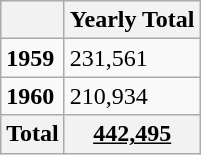<table class="wikitable">
<tr>
<th></th>
<th>Yearly Total</th>
</tr>
<tr>
<td><strong>1959</strong></td>
<td>231,561</td>
</tr>
<tr>
<td><strong>1960</strong></td>
<td>210,934</td>
</tr>
<tr>
<th><strong>Total</strong></th>
<th><strong><u>442,495</u></strong></th>
</tr>
</table>
